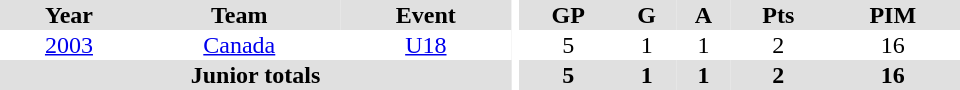<table border="0" cellpadding="1" cellspacing="0" ID="Table3" style="text-align:center; width:40em">
<tr bgcolor="#e0e0e0">
<th>Year</th>
<th>Team</th>
<th>Event</th>
<th rowspan="99" bgcolor="#ffffff"></th>
<th>GP</th>
<th>G</th>
<th>A</th>
<th>Pts</th>
<th>PIM</th>
</tr>
<tr>
<td><a href='#'>2003</a></td>
<td><a href='#'>Canada</a></td>
<td><a href='#'>U18</a></td>
<td>5</td>
<td>1</td>
<td>1</td>
<td>2</td>
<td>16</td>
</tr>
<tr ALIGN="centre" bgcolor="#e0e0e0">
<th colspan=3>Junior totals</th>
<th>5</th>
<th>1</th>
<th>1</th>
<th>2</th>
<th>16</th>
</tr>
</table>
